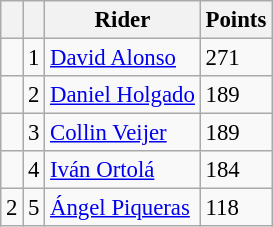<table class="wikitable" style="font-size: 95%;">
<tr>
<th></th>
<th></th>
<th>Rider</th>
<th>Points</th>
</tr>
<tr>
<td></td>
<td align=center>1</td>
<td> <a href='#'>David Alonso</a></td>
<td align=left>271</td>
</tr>
<tr>
<td></td>
<td align=center>2</td>
<td> <a href='#'>Daniel Holgado</a></td>
<td align=left>189</td>
</tr>
<tr>
<td></td>
<td align=center>3</td>
<td> <a href='#'>Collin Veijer</a></td>
<td align=left>189</td>
</tr>
<tr>
<td></td>
<td align=center>4</td>
<td> <a href='#'>Iván Ortolá</a></td>
<td align=left>184</td>
</tr>
<tr>
<td> 2</td>
<td align=center>5</td>
<td> <a href='#'>Ángel Piqueras</a></td>
<td align=left>118</td>
</tr>
</table>
